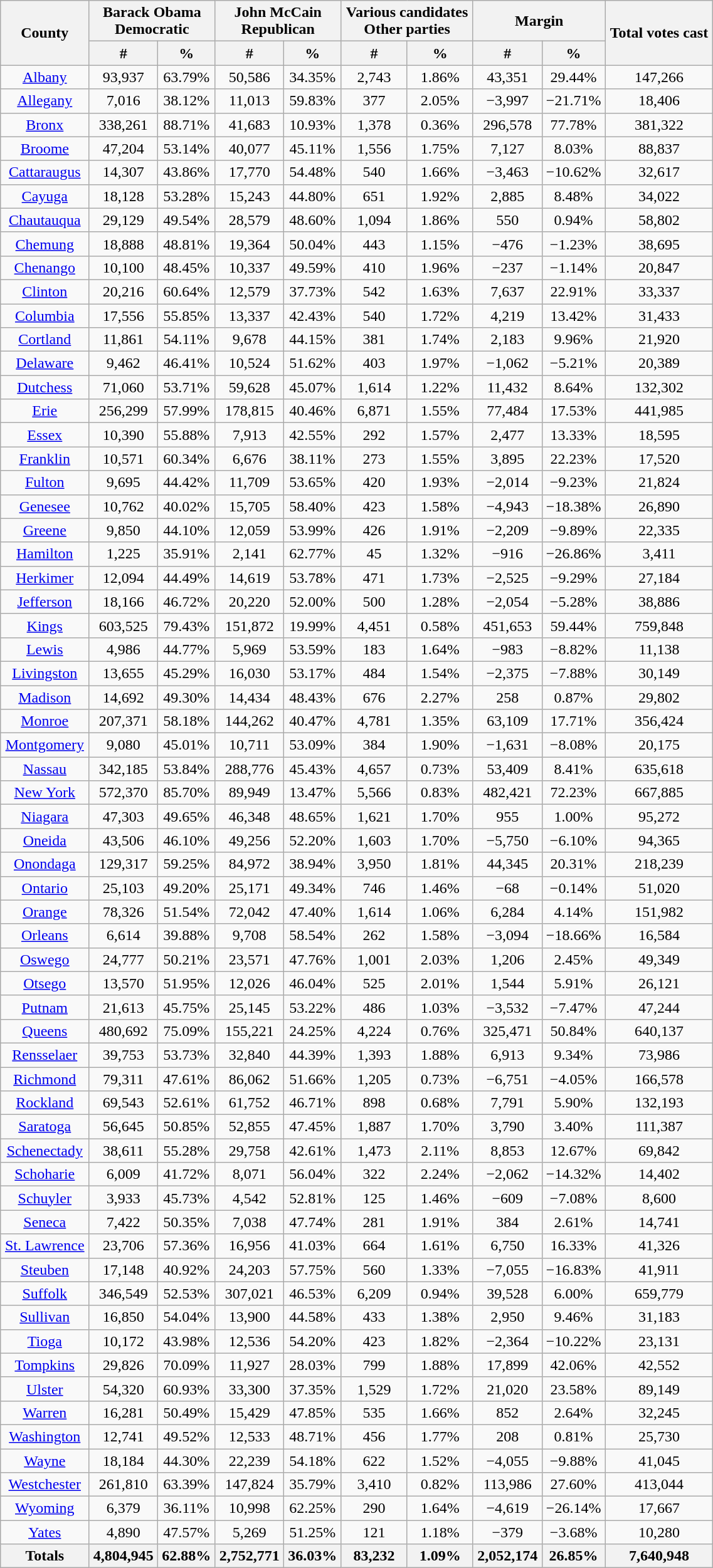<table width="60%" class="wikitable sortable" style="text-align:center">
<tr>
<th style="text-align:center;" rowspan="2">County</th>
<th style="text-align:center;" colspan="2">Barack Obama<br>Democratic</th>
<th style="text-align:center;" colspan="2">John McCain<br>Republican</th>
<th style="text-align:center;" colspan="2">Various candidates<br>Other parties</th>
<th style="text-align:center;" colspan="2">Margin</th>
<th style="text-align:center;" rowspan="2">Total votes cast</th>
</tr>
<tr>
<th style="text-align:center;" data-sort-type="number">#</th>
<th style="text-align:center;" data-sort-type="number">%</th>
<th style="text-align:center;" data-sort-type="number">#</th>
<th style="text-align:center;" data-sort-type="number">%</th>
<th style="text-align:center;" data-sort-type="number">#</th>
<th style="text-align:center;" data-sort-type="number">%</th>
<th style="text-align:center;" data-sort-type="number">#</th>
<th style="text-align:center;" data-sort-type="number">%</th>
</tr>
<tr style="text-align:center;">
<td><a href='#'>Albany</a></td>
<td>93,937</td>
<td>63.79%</td>
<td>50,586</td>
<td>34.35%</td>
<td>2,743</td>
<td>1.86%</td>
<td>43,351</td>
<td>29.44%</td>
<td>147,266</td>
</tr>
<tr style="text-align:center;">
<td><a href='#'>Allegany</a></td>
<td>7,016</td>
<td>38.12%</td>
<td>11,013</td>
<td>59.83%</td>
<td>377</td>
<td>2.05%</td>
<td>−3,997</td>
<td>−21.71%</td>
<td>18,406</td>
</tr>
<tr style="text-align:center;">
<td><a href='#'>Bronx</a></td>
<td>338,261</td>
<td>88.71%</td>
<td>41,683</td>
<td>10.93%</td>
<td>1,378</td>
<td>0.36%</td>
<td>296,578</td>
<td>77.78%</td>
<td>381,322</td>
</tr>
<tr style="text-align:center;">
<td><a href='#'>Broome</a></td>
<td>47,204</td>
<td>53.14%</td>
<td>40,077</td>
<td>45.11%</td>
<td>1,556</td>
<td>1.75%</td>
<td>7,127</td>
<td>8.03%</td>
<td>88,837</td>
</tr>
<tr style="text-align:center;">
<td><a href='#'>Cattaraugus</a></td>
<td>14,307</td>
<td>43.86%</td>
<td>17,770</td>
<td>54.48%</td>
<td>540</td>
<td>1.66%</td>
<td>−3,463</td>
<td>−10.62%</td>
<td>32,617</td>
</tr>
<tr style="text-align:center;">
<td><a href='#'>Cayuga</a></td>
<td>18,128</td>
<td>53.28%</td>
<td>15,243</td>
<td>44.80%</td>
<td>651</td>
<td>1.92%</td>
<td>2,885</td>
<td>8.48%</td>
<td>34,022</td>
</tr>
<tr style="text-align:center;">
<td><a href='#'>Chautauqua</a></td>
<td>29,129</td>
<td>49.54%</td>
<td>28,579</td>
<td>48.60%</td>
<td>1,094</td>
<td>1.86%</td>
<td>550</td>
<td>0.94%</td>
<td>58,802</td>
</tr>
<tr style="text-align:center;">
<td><a href='#'>Chemung</a></td>
<td>18,888</td>
<td>48.81%</td>
<td>19,364</td>
<td>50.04%</td>
<td>443</td>
<td>1.15%</td>
<td>−476</td>
<td>−1.23%</td>
<td>38,695</td>
</tr>
<tr style="text-align:center;">
<td><a href='#'>Chenango</a></td>
<td>10,100</td>
<td>48.45%</td>
<td>10,337</td>
<td>49.59%</td>
<td>410</td>
<td>1.96%</td>
<td>−237</td>
<td>−1.14%</td>
<td>20,847</td>
</tr>
<tr style="text-align:center;">
<td><a href='#'>Clinton</a></td>
<td>20,216</td>
<td>60.64%</td>
<td>12,579</td>
<td>37.73%</td>
<td>542</td>
<td>1.63%</td>
<td>7,637</td>
<td>22.91%</td>
<td>33,337</td>
</tr>
<tr style="text-align:center;">
<td><a href='#'>Columbia</a></td>
<td>17,556</td>
<td>55.85%</td>
<td>13,337</td>
<td>42.43%</td>
<td>540</td>
<td>1.72%</td>
<td>4,219</td>
<td>13.42%</td>
<td>31,433</td>
</tr>
<tr style="text-align:center;">
<td><a href='#'>Cortland</a></td>
<td>11,861</td>
<td>54.11%</td>
<td>9,678</td>
<td>44.15%</td>
<td>381</td>
<td>1.74%</td>
<td>2,183</td>
<td>9.96%</td>
<td>21,920</td>
</tr>
<tr style="text-align:center;">
<td><a href='#'>Delaware</a></td>
<td>9,462</td>
<td>46.41%</td>
<td>10,524</td>
<td>51.62%</td>
<td>403</td>
<td>1.97%</td>
<td>−1,062</td>
<td>−5.21%</td>
<td>20,389</td>
</tr>
<tr style="text-align:center;">
<td><a href='#'>Dutchess</a></td>
<td>71,060</td>
<td>53.71%</td>
<td>59,628</td>
<td>45.07%</td>
<td>1,614</td>
<td>1.22%</td>
<td>11,432</td>
<td>8.64%</td>
<td>132,302</td>
</tr>
<tr style="text-align:center;">
<td><a href='#'>Erie</a></td>
<td>256,299</td>
<td>57.99%</td>
<td>178,815</td>
<td>40.46%</td>
<td>6,871</td>
<td>1.55%</td>
<td>77,484</td>
<td>17.53%</td>
<td>441,985</td>
</tr>
<tr style="text-align:center;">
<td><a href='#'>Essex</a></td>
<td>10,390</td>
<td>55.88%</td>
<td>7,913</td>
<td>42.55%</td>
<td>292</td>
<td>1.57%</td>
<td>2,477</td>
<td>13.33%</td>
<td>18,595</td>
</tr>
<tr style="text-align:center;">
<td><a href='#'>Franklin</a></td>
<td>10,571</td>
<td>60.34%</td>
<td>6,676</td>
<td>38.11%</td>
<td>273</td>
<td>1.55%</td>
<td>3,895</td>
<td>22.23%</td>
<td>17,520</td>
</tr>
<tr style="text-align:center;">
<td><a href='#'>Fulton</a></td>
<td>9,695</td>
<td>44.42%</td>
<td>11,709</td>
<td>53.65%</td>
<td>420</td>
<td>1.93%</td>
<td>−2,014</td>
<td>−9.23%</td>
<td>21,824</td>
</tr>
<tr style="text-align:center;">
<td><a href='#'>Genesee</a></td>
<td>10,762</td>
<td>40.02%</td>
<td>15,705</td>
<td>58.40%</td>
<td>423</td>
<td>1.58%</td>
<td>−4,943</td>
<td>−18.38%</td>
<td>26,890</td>
</tr>
<tr style="text-align:center;">
<td><a href='#'>Greene</a></td>
<td>9,850</td>
<td>44.10%</td>
<td>12,059</td>
<td>53.99%</td>
<td>426</td>
<td>1.91%</td>
<td>−2,209</td>
<td>−9.89%</td>
<td>22,335</td>
</tr>
<tr style="text-align:center;">
<td><a href='#'>Hamilton</a></td>
<td>1,225</td>
<td>35.91%</td>
<td>2,141</td>
<td>62.77%</td>
<td>45</td>
<td>1.32%</td>
<td>−916</td>
<td>−26.86%</td>
<td>3,411</td>
</tr>
<tr style="text-align:center;">
<td><a href='#'>Herkimer</a></td>
<td>12,094</td>
<td>44.49%</td>
<td>14,619</td>
<td>53.78%</td>
<td>471</td>
<td>1.73%</td>
<td>−2,525</td>
<td>−9.29%</td>
<td>27,184</td>
</tr>
<tr style="text-align:center;">
<td><a href='#'>Jefferson</a></td>
<td>18,166</td>
<td>46.72%</td>
<td>20,220</td>
<td>52.00%</td>
<td>500</td>
<td>1.28%</td>
<td>−2,054</td>
<td>−5.28%</td>
<td>38,886</td>
</tr>
<tr style="text-align:center;">
<td><a href='#'>Kings</a></td>
<td>603,525</td>
<td>79.43%</td>
<td>151,872</td>
<td>19.99%</td>
<td>4,451</td>
<td>0.58%</td>
<td>451,653</td>
<td>59.44%</td>
<td>759,848</td>
</tr>
<tr style="text-align:center;">
<td><a href='#'>Lewis</a></td>
<td>4,986</td>
<td>44.77%</td>
<td>5,969</td>
<td>53.59%</td>
<td>183</td>
<td>1.64%</td>
<td>−983</td>
<td>−8.82%</td>
<td>11,138</td>
</tr>
<tr style="text-align:center;">
<td><a href='#'>Livingston</a></td>
<td>13,655</td>
<td>45.29%</td>
<td>16,030</td>
<td>53.17%</td>
<td>484</td>
<td>1.54%</td>
<td>−2,375</td>
<td>−7.88%</td>
<td>30,149</td>
</tr>
<tr style="text-align:center;">
<td><a href='#'>Madison</a></td>
<td>14,692</td>
<td>49.30%</td>
<td>14,434</td>
<td>48.43%</td>
<td>676</td>
<td>2.27%</td>
<td>258</td>
<td>0.87%</td>
<td>29,802</td>
</tr>
<tr style="text-align:center;">
<td><a href='#'>Monroe</a></td>
<td>207,371</td>
<td>58.18%</td>
<td>144,262</td>
<td>40.47%</td>
<td>4,781</td>
<td>1.35%</td>
<td>63,109</td>
<td>17.71%</td>
<td>356,424</td>
</tr>
<tr style="text-align:center;">
<td><a href='#'>Montgomery</a></td>
<td>9,080</td>
<td>45.01%</td>
<td>10,711</td>
<td>53.09%</td>
<td>384</td>
<td>1.90%</td>
<td>−1,631</td>
<td>−8.08%</td>
<td>20,175</td>
</tr>
<tr style="text-align:center;">
<td><a href='#'>Nassau</a></td>
<td>342,185</td>
<td>53.84%</td>
<td>288,776</td>
<td>45.43%</td>
<td>4,657</td>
<td>0.73%</td>
<td>53,409</td>
<td>8.41%</td>
<td>635,618</td>
</tr>
<tr style="text-align:center;">
<td><a href='#'>New York</a></td>
<td>572,370</td>
<td>85.70%</td>
<td>89,949</td>
<td>13.47%</td>
<td>5,566</td>
<td>0.83%</td>
<td>482,421</td>
<td>72.23%</td>
<td>667,885</td>
</tr>
<tr style="text-align:center;">
<td><a href='#'>Niagara</a></td>
<td>47,303</td>
<td>49.65%</td>
<td>46,348</td>
<td>48.65%</td>
<td>1,621</td>
<td>1.70%</td>
<td>955</td>
<td>1.00%</td>
<td>95,272</td>
</tr>
<tr style="text-align:center;">
<td><a href='#'>Oneida</a></td>
<td>43,506</td>
<td>46.10%</td>
<td>49,256</td>
<td>52.20%</td>
<td>1,603</td>
<td>1.70%</td>
<td>−5,750</td>
<td>−6.10%</td>
<td>94,365</td>
</tr>
<tr style="text-align:center;">
<td><a href='#'>Onondaga</a></td>
<td>129,317</td>
<td>59.25%</td>
<td>84,972</td>
<td>38.94%</td>
<td>3,950</td>
<td>1.81%</td>
<td>44,345</td>
<td>20.31%</td>
<td>218,239</td>
</tr>
<tr style="text-align:center;">
<td><a href='#'>Ontario</a></td>
<td>25,103</td>
<td>49.20%</td>
<td>25,171</td>
<td>49.34%</td>
<td>746</td>
<td>1.46%</td>
<td>−68</td>
<td>−0.14%</td>
<td>51,020</td>
</tr>
<tr style="text-align:center;">
<td><a href='#'>Orange</a></td>
<td>78,326</td>
<td>51.54%</td>
<td>72,042</td>
<td>47.40%</td>
<td>1,614</td>
<td>1.06%</td>
<td>6,284</td>
<td>4.14%</td>
<td>151,982</td>
</tr>
<tr style="text-align:center;">
<td><a href='#'>Orleans</a></td>
<td>6,614</td>
<td>39.88%</td>
<td>9,708</td>
<td>58.54%</td>
<td>262</td>
<td>1.58%</td>
<td>−3,094</td>
<td>−18.66%</td>
<td>16,584</td>
</tr>
<tr style="text-align:center;">
<td><a href='#'>Oswego</a></td>
<td>24,777</td>
<td>50.21%</td>
<td>23,571</td>
<td>47.76%</td>
<td>1,001</td>
<td>2.03%</td>
<td>1,206</td>
<td>2.45%</td>
<td>49,349</td>
</tr>
<tr style="text-align:center;">
<td><a href='#'>Otsego</a></td>
<td>13,570</td>
<td>51.95%</td>
<td>12,026</td>
<td>46.04%</td>
<td>525</td>
<td>2.01%</td>
<td>1,544</td>
<td>5.91%</td>
<td>26,121</td>
</tr>
<tr style="text-align:center;">
<td><a href='#'>Putnam</a></td>
<td>21,613</td>
<td>45.75%</td>
<td>25,145</td>
<td>53.22%</td>
<td>486</td>
<td>1.03%</td>
<td>−3,532</td>
<td>−7.47%</td>
<td>47,244</td>
</tr>
<tr style="text-align:center;">
<td><a href='#'>Queens</a></td>
<td>480,692</td>
<td>75.09%</td>
<td>155,221</td>
<td>24.25%</td>
<td>4,224</td>
<td>0.76%</td>
<td>325,471</td>
<td>50.84%</td>
<td>640,137</td>
</tr>
<tr style="text-align:center;">
<td><a href='#'>Rensselaer</a></td>
<td>39,753</td>
<td>53.73%</td>
<td>32,840</td>
<td>44.39%</td>
<td>1,393</td>
<td>1.88%</td>
<td>6,913</td>
<td>9.34%</td>
<td>73,986</td>
</tr>
<tr style="text-align:center;">
<td><a href='#'>Richmond</a></td>
<td>79,311</td>
<td>47.61%</td>
<td>86,062</td>
<td>51.66%</td>
<td>1,205</td>
<td>0.73%</td>
<td>−6,751</td>
<td>−4.05%</td>
<td>166,578</td>
</tr>
<tr style="text-align:center;">
<td><a href='#'>Rockland</a></td>
<td>69,543</td>
<td>52.61%</td>
<td>61,752</td>
<td>46.71%</td>
<td>898</td>
<td>0.68%</td>
<td>7,791</td>
<td>5.90%</td>
<td>132,193</td>
</tr>
<tr style="text-align:center;">
<td><a href='#'>Saratoga</a></td>
<td>56,645</td>
<td>50.85%</td>
<td>52,855</td>
<td>47.45%</td>
<td>1,887</td>
<td>1.70%</td>
<td>3,790</td>
<td>3.40%</td>
<td>111,387</td>
</tr>
<tr style="text-align:center;">
<td><a href='#'>Schenectady</a></td>
<td>38,611</td>
<td>55.28%</td>
<td>29,758</td>
<td>42.61%</td>
<td>1,473</td>
<td>2.11%</td>
<td>8,853</td>
<td>12.67%</td>
<td>69,842</td>
</tr>
<tr style="text-align:center;">
<td><a href='#'>Schoharie</a></td>
<td>6,009</td>
<td>41.72%</td>
<td>8,071</td>
<td>56.04%</td>
<td>322</td>
<td>2.24%</td>
<td>−2,062</td>
<td>−14.32%</td>
<td>14,402</td>
</tr>
<tr style="text-align:center;">
<td><a href='#'>Schuyler</a></td>
<td>3,933</td>
<td>45.73%</td>
<td>4,542</td>
<td>52.81%</td>
<td>125</td>
<td>1.46%</td>
<td>−609</td>
<td>−7.08%</td>
<td>8,600</td>
</tr>
<tr style="text-align:center;">
<td><a href='#'>Seneca</a></td>
<td>7,422</td>
<td>50.35%</td>
<td>7,038</td>
<td>47.74%</td>
<td>281</td>
<td>1.91%</td>
<td>384</td>
<td>2.61%</td>
<td>14,741</td>
</tr>
<tr style="text-align:center;">
<td><a href='#'>St. Lawrence</a></td>
<td>23,706</td>
<td>57.36%</td>
<td>16,956</td>
<td>41.03%</td>
<td>664</td>
<td>1.61%</td>
<td>6,750</td>
<td>16.33%</td>
<td>41,326</td>
</tr>
<tr style="text-align:center;">
<td><a href='#'>Steuben</a></td>
<td>17,148</td>
<td>40.92%</td>
<td>24,203</td>
<td>57.75%</td>
<td>560</td>
<td>1.33%</td>
<td>−7,055</td>
<td>−16.83%</td>
<td>41,911</td>
</tr>
<tr style="text-align:center;">
<td><a href='#'>Suffolk</a></td>
<td>346,549</td>
<td>52.53%</td>
<td>307,021</td>
<td>46.53%</td>
<td>6,209</td>
<td>0.94%</td>
<td>39,528</td>
<td>6.00%</td>
<td>659,779</td>
</tr>
<tr style="text-align:center;">
<td><a href='#'>Sullivan</a></td>
<td>16,850</td>
<td>54.04%</td>
<td>13,900</td>
<td>44.58%</td>
<td>433</td>
<td>1.38%</td>
<td>2,950</td>
<td>9.46%</td>
<td>31,183</td>
</tr>
<tr style="text-align:center;">
<td><a href='#'>Tioga</a></td>
<td>10,172</td>
<td>43.98%</td>
<td>12,536</td>
<td>54.20%</td>
<td>423</td>
<td>1.82%</td>
<td>−2,364</td>
<td>−10.22%</td>
<td>23,131</td>
</tr>
<tr style="text-align:center;">
<td><a href='#'>Tompkins</a></td>
<td>29,826</td>
<td>70.09%</td>
<td>11,927</td>
<td>28.03%</td>
<td>799</td>
<td>1.88%</td>
<td>17,899</td>
<td>42.06%</td>
<td>42,552</td>
</tr>
<tr style="text-align:center;">
<td><a href='#'>Ulster</a></td>
<td>54,320</td>
<td>60.93%</td>
<td>33,300</td>
<td>37.35%</td>
<td>1,529</td>
<td>1.72%</td>
<td>21,020</td>
<td>23.58%</td>
<td>89,149</td>
</tr>
<tr style="text-align:center;">
<td><a href='#'>Warren</a></td>
<td>16,281</td>
<td>50.49%</td>
<td>15,429</td>
<td>47.85%</td>
<td>535</td>
<td>1.66%</td>
<td>852</td>
<td>2.64%</td>
<td>32,245</td>
</tr>
<tr style="text-align:center;">
<td><a href='#'>Washington</a></td>
<td>12,741</td>
<td>49.52%</td>
<td>12,533</td>
<td>48.71%</td>
<td>456</td>
<td>1.77%</td>
<td>208</td>
<td>0.81%</td>
<td>25,730</td>
</tr>
<tr style="text-align:center;">
<td><a href='#'>Wayne</a></td>
<td>18,184</td>
<td>44.30%</td>
<td>22,239</td>
<td>54.18%</td>
<td>622</td>
<td>1.52%</td>
<td>−4,055</td>
<td>−9.88%</td>
<td>41,045</td>
</tr>
<tr style="text-align:center;">
<td><a href='#'>Westchester</a></td>
<td>261,810</td>
<td>63.39%</td>
<td>147,824</td>
<td>35.79%</td>
<td>3,410</td>
<td>0.82%</td>
<td>113,986</td>
<td>27.60%</td>
<td>413,044</td>
</tr>
<tr style="text-align:center;">
<td><a href='#'>Wyoming</a></td>
<td>6,379</td>
<td>36.11%</td>
<td>10,998</td>
<td>62.25%</td>
<td>290</td>
<td>1.64%</td>
<td>−4,619</td>
<td>−26.14%</td>
<td>17,667</td>
</tr>
<tr style="text-align:center;">
<td><a href='#'>Yates</a></td>
<td>4,890</td>
<td>47.57%</td>
<td>5,269</td>
<td>51.25%</td>
<td>121</td>
<td>1.18%</td>
<td>−379</td>
<td>−3.68%</td>
<td>10,280</td>
</tr>
<tr>
<th>Totals</th>
<th>4,804,945</th>
<th>62.88%</th>
<th>2,752,771</th>
<th>36.03%</th>
<th>83,232</th>
<th>1.09%</th>
<th>2,052,174</th>
<th>26.85%</th>
<th>7,640,948</th>
</tr>
</table>
